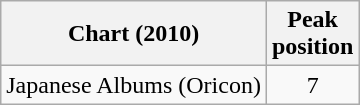<table class="wikitable">
<tr>
<th>Chart (2010)</th>
<th>Peak<br>position</th>
</tr>
<tr>
<td>Japanese Albums (Oricon)</td>
<td align="center">7</td>
</tr>
</table>
